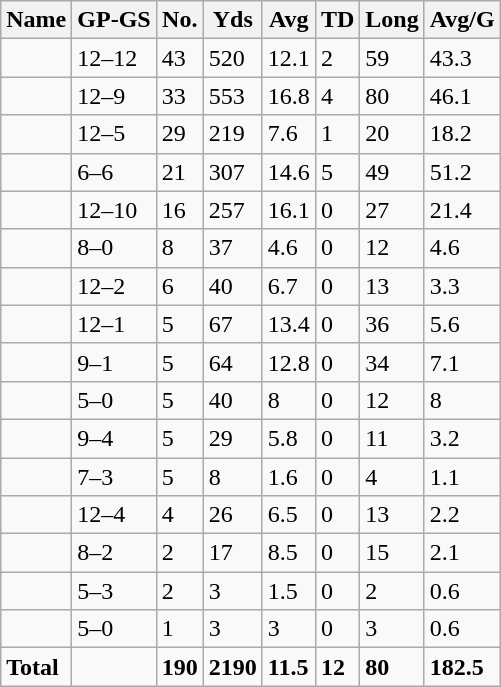<table class="wikitable sortable" style="white-space:nowrap;">
<tr>
<th>Name</th>
<th>GP-GS</th>
<th>No.</th>
<th>Yds</th>
<th>Avg</th>
<th>TD</th>
<th>Long</th>
<th>Avg/G</th>
</tr>
<tr>
<td></td>
<td>12–12</td>
<td>43</td>
<td>520</td>
<td>12.1</td>
<td>2</td>
<td>59</td>
<td>43.3</td>
</tr>
<tr>
<td></td>
<td>12–9</td>
<td>33</td>
<td>553</td>
<td>16.8</td>
<td>4</td>
<td>80</td>
<td>46.1</td>
</tr>
<tr>
<td></td>
<td>12–5</td>
<td>29</td>
<td>219</td>
<td>7.6</td>
<td>1</td>
<td>20</td>
<td>18.2</td>
</tr>
<tr>
<td></td>
<td>6–6</td>
<td>21</td>
<td>307</td>
<td>14.6</td>
<td>5</td>
<td>49</td>
<td>51.2</td>
</tr>
<tr>
<td></td>
<td>12–10</td>
<td>16</td>
<td>257</td>
<td>16.1</td>
<td>0</td>
<td>27</td>
<td>21.4</td>
</tr>
<tr>
<td></td>
<td>8–0</td>
<td>8</td>
<td>37</td>
<td>4.6</td>
<td>0</td>
<td>12</td>
<td>4.6</td>
</tr>
<tr>
<td></td>
<td>12–2</td>
<td>6</td>
<td>40</td>
<td>6.7</td>
<td>0</td>
<td>13</td>
<td>3.3</td>
</tr>
<tr>
<td></td>
<td>12–1</td>
<td>5</td>
<td>67</td>
<td>13.4</td>
<td>0</td>
<td>36</td>
<td>5.6</td>
</tr>
<tr>
<td></td>
<td>9–1</td>
<td>5</td>
<td>64</td>
<td>12.8</td>
<td>0</td>
<td>34</td>
<td>7.1</td>
</tr>
<tr>
<td></td>
<td>5–0</td>
<td>5</td>
<td>40</td>
<td>8</td>
<td>0</td>
<td>12</td>
<td>8</td>
</tr>
<tr>
<td></td>
<td>9–4</td>
<td>5</td>
<td>29</td>
<td>5.8</td>
<td>0</td>
<td>11</td>
<td>3.2</td>
</tr>
<tr>
<td></td>
<td>7–3</td>
<td>5</td>
<td>8</td>
<td>1.6</td>
<td>0</td>
<td>4</td>
<td>1.1</td>
</tr>
<tr>
<td></td>
<td>12–4</td>
<td>4</td>
<td>26</td>
<td>6.5</td>
<td>0</td>
<td>13</td>
<td>2.2</td>
</tr>
<tr>
<td></td>
<td>8–2</td>
<td>2</td>
<td>17</td>
<td>8.5</td>
<td>0</td>
<td>15</td>
<td>2.1</td>
</tr>
<tr>
<td></td>
<td>5–3</td>
<td>2</td>
<td>3</td>
<td>1.5</td>
<td>0</td>
<td>2</td>
<td>0.6</td>
</tr>
<tr>
<td></td>
<td>5–0</td>
<td>1</td>
<td>3</td>
<td>3</td>
<td>0</td>
<td>3</td>
<td>0.6</td>
</tr>
<tr class="sortbottom">
<td><strong>Total</strong></td>
<td></td>
<td><strong>190</strong></td>
<td><strong>2190</strong></td>
<td><strong>11.5</strong></td>
<td><strong>12</strong></td>
<td><strong>80</strong></td>
<td><strong>182.5</strong></td>
</tr>
</table>
